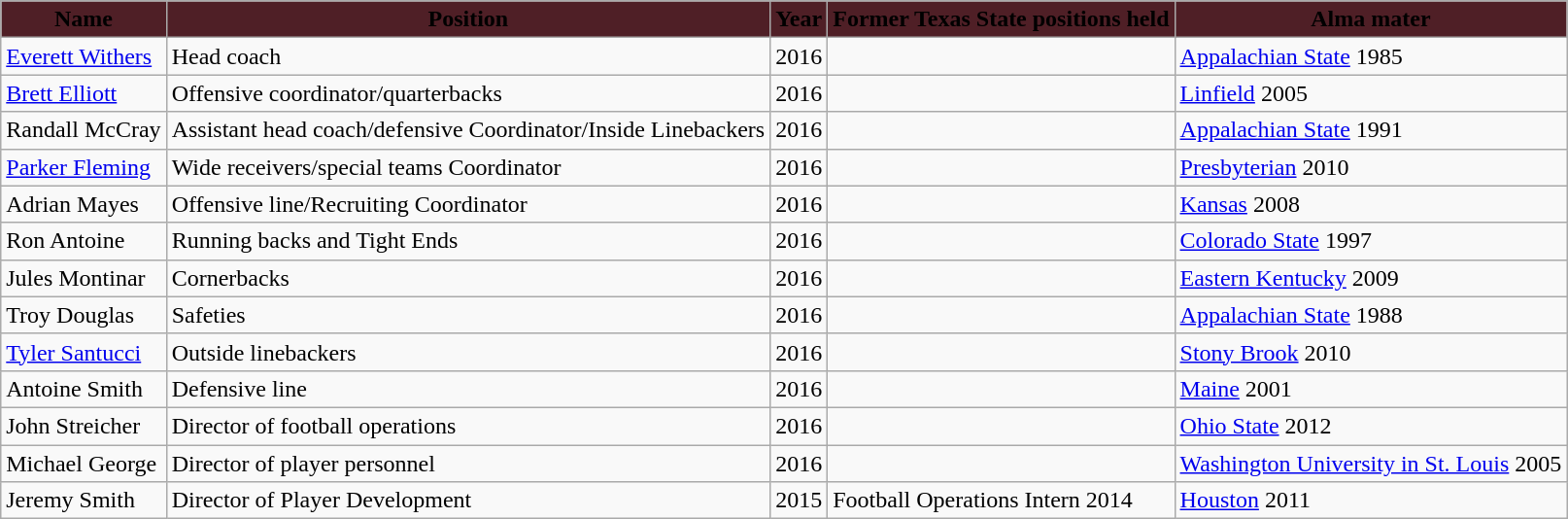<table class="wikitable">
<tr style="background: #4f1f26">
<td align=center><span><strong>Name</strong></span></td>
<td align=center><span><strong>Position</strong></span></td>
<td><span><strong>Year</strong></span></td>
<td align=center><span><strong>Former Texas State positions held</strong></span></td>
<td align=center><span><strong>Alma mater</strong></span></td>
</tr>
<tr>
<td><a href='#'>Everett Withers</a></td>
<td>Head coach</td>
<td>2016</td>
<td></td>
<td><a href='#'>Appalachian State</a> 1985</td>
</tr>
<tr>
<td><a href='#'>Brett Elliott</a></td>
<td>Offensive coordinator/quarterbacks</td>
<td>2016</td>
<td></td>
<td><a href='#'>Linfield</a> 2005</td>
</tr>
<tr>
<td>Randall McCray</td>
<td>Assistant head coach/defensive Coordinator/Inside Linebackers</td>
<td>2016</td>
<td></td>
<td><a href='#'>Appalachian State</a> 1991</td>
</tr>
<tr>
<td><a href='#'>Parker Fleming</a></td>
<td>Wide receivers/special teams Coordinator</td>
<td>2016</td>
<td></td>
<td><a href='#'>Presbyterian</a> 2010</td>
</tr>
<tr>
<td>Adrian Mayes</td>
<td>Offensive line/Recruiting Coordinator</td>
<td>2016</td>
<td></td>
<td><a href='#'>Kansas</a> 2008</td>
</tr>
<tr>
<td>Ron Antoine</td>
<td>Running backs and Tight Ends</td>
<td>2016</td>
<td></td>
<td><a href='#'>Colorado State</a> 1997</td>
</tr>
<tr>
<td>Jules Montinar</td>
<td>Cornerbacks</td>
<td>2016</td>
<td></td>
<td><a href='#'>Eastern Kentucky</a> 2009</td>
</tr>
<tr>
<td>Troy Douglas</td>
<td>Safeties</td>
<td>2016</td>
<td></td>
<td><a href='#'>Appalachian State</a> 1988</td>
</tr>
<tr>
<td><a href='#'>Tyler Santucci</a></td>
<td>Outside linebackers</td>
<td>2016</td>
<td></td>
<td><a href='#'>Stony Brook</a> 2010</td>
</tr>
<tr>
<td>Antoine Smith</td>
<td>Defensive line</td>
<td>2016</td>
<td></td>
<td><a href='#'>Maine</a> 2001</td>
</tr>
<tr>
<td>John Streicher</td>
<td>Director of football operations</td>
<td>2016</td>
<td></td>
<td><a href='#'>Ohio State</a> 2012</td>
</tr>
<tr>
<td>Michael George</td>
<td>Director of player personnel</td>
<td>2016</td>
<td></td>
<td><a href='#'>Washington University in St. Louis</a> 2005</td>
</tr>
<tr>
<td>Jeremy Smith</td>
<td>Director of Player Development</td>
<td>2015</td>
<td>Football Operations Intern 2014</td>
<td><a href='#'>Houston</a> 2011</td>
</tr>
</table>
